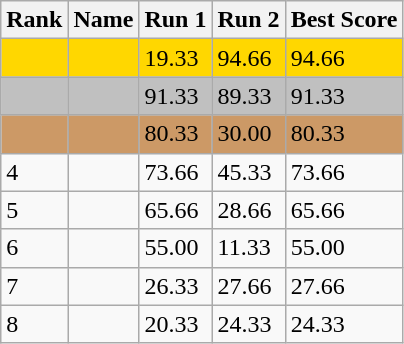<table class="wikitable">
<tr>
<th>Rank</th>
<th>Name</th>
<th>Run 1</th>
<th>Run 2</th>
<th>Best Score</th>
</tr>
<tr style="background:gold;">
<td></td>
<td></td>
<td>19.33</td>
<td>94.66</td>
<td>94.66</td>
</tr>
<tr style="background:silver;">
<td></td>
<td></td>
<td>91.33</td>
<td>89.33</td>
<td>91.33</td>
</tr>
<tr style="background:#cc9966;">
<td></td>
<td></td>
<td>80.33</td>
<td>30.00</td>
<td>80.33</td>
</tr>
<tr>
<td>4</td>
<td></td>
<td>73.66</td>
<td>45.33</td>
<td>73.66</td>
</tr>
<tr>
<td>5</td>
<td></td>
<td>65.66</td>
<td>28.66</td>
<td>65.66</td>
</tr>
<tr>
<td>6</td>
<td></td>
<td>55.00</td>
<td>11.33</td>
<td>55.00</td>
</tr>
<tr>
<td>7</td>
<td></td>
<td>26.33</td>
<td>27.66</td>
<td>27.66</td>
</tr>
<tr>
<td>8</td>
<td></td>
<td>20.33</td>
<td>24.33</td>
<td>24.33</td>
</tr>
</table>
